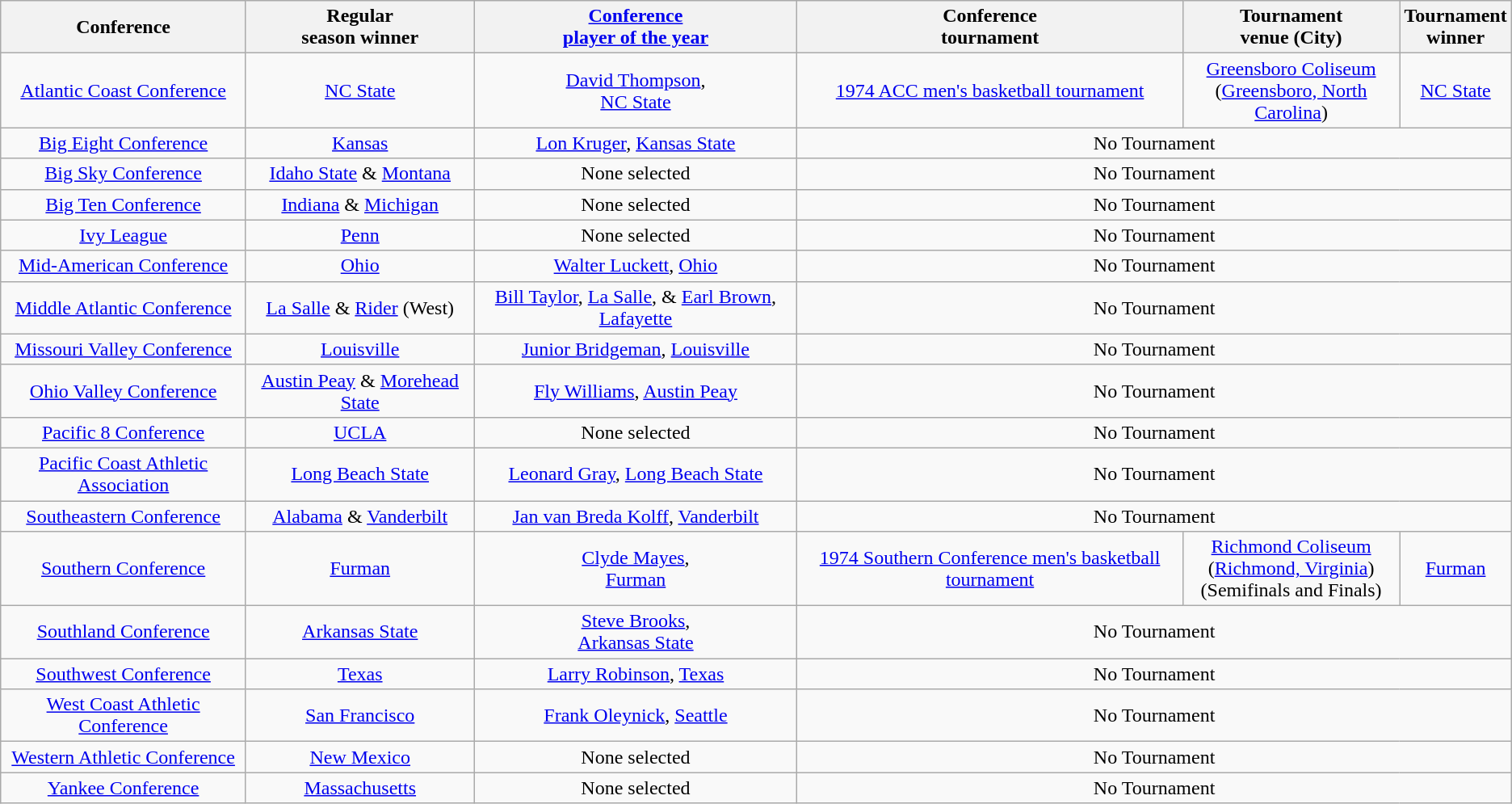<table class="wikitable" style="text-align:center;">
<tr>
<th>Conference</th>
<th>Regular <br> season winner</th>
<th><a href='#'>Conference <br> player of the year</a></th>
<th>Conference <br> tournament</th>
<th>Tournament <br> venue (City)</th>
<th>Tournament <br> winner</th>
</tr>
<tr>
<td><a href='#'>Atlantic Coast Conference</a></td>
<td><a href='#'>NC State</a></td>
<td><a href='#'>David Thompson</a>,<br><a href='#'>NC State</a></td>
<td><a href='#'>1974 ACC men's basketball tournament</a></td>
<td><a href='#'>Greensboro Coliseum</a><br>(<a href='#'>Greensboro, North Carolina</a>)</td>
<td><a href='#'>NC State</a></td>
</tr>
<tr>
<td><a href='#'>Big Eight Conference</a></td>
<td><a href='#'>Kansas</a></td>
<td><a href='#'>Lon Kruger</a>, <a href='#'>Kansas State</a></td>
<td colspan=3>No Tournament</td>
</tr>
<tr>
<td><a href='#'>Big Sky Conference</a></td>
<td><a href='#'>Idaho State</a> & <a href='#'>Montana</a></td>
<td>None selected</td>
<td colspan=3>No Tournament</td>
</tr>
<tr>
<td><a href='#'>Big Ten Conference</a></td>
<td><a href='#'>Indiana</a> & <a href='#'>Michigan</a></td>
<td>None selected</td>
<td colspan=3>No Tournament</td>
</tr>
<tr>
<td><a href='#'>Ivy League</a></td>
<td><a href='#'>Penn</a></td>
<td>None selected</td>
<td colspan=3>No Tournament</td>
</tr>
<tr>
<td><a href='#'>Mid-American Conference</a></td>
<td><a href='#'>Ohio</a></td>
<td><a href='#'>Walter Luckett</a>, <a href='#'>Ohio</a></td>
<td colspan=3>No Tournament</td>
</tr>
<tr>
<td><a href='#'>Middle Atlantic Conference</a></td>
<td><a href='#'>La Salle</a> &  <a href='#'>Rider</a> (West)</td>
<td><a href='#'>Bill Taylor</a>, <a href='#'>La Salle</a>, & <a href='#'>Earl Brown</a>, <a href='#'>Lafayette</a></td>
<td colspan=3>No Tournament</td>
</tr>
<tr>
<td><a href='#'>Missouri Valley Conference</a></td>
<td><a href='#'>Louisville</a></td>
<td><a href='#'>Junior Bridgeman</a>, <a href='#'>Louisville</a></td>
<td colspan=3>No Tournament</td>
</tr>
<tr>
<td><a href='#'>Ohio Valley Conference</a></td>
<td><a href='#'>Austin Peay</a> & <a href='#'>Morehead State</a></td>
<td><a href='#'>Fly Williams</a>, <a href='#'>Austin Peay</a></td>
<td colspan=3>No Tournament</td>
</tr>
<tr>
<td><a href='#'>Pacific 8 Conference</a></td>
<td><a href='#'>UCLA</a></td>
<td>None selected</td>
<td colspan=3>No Tournament</td>
</tr>
<tr>
<td><a href='#'>Pacific Coast Athletic Association</a></td>
<td><a href='#'>Long Beach State</a></td>
<td><a href='#'>Leonard Gray</a>, <a href='#'>Long Beach State</a></td>
<td colspan=3>No Tournament</td>
</tr>
<tr>
<td><a href='#'>Southeastern Conference</a></td>
<td><a href='#'>Alabama</a> & <a href='#'>Vanderbilt</a></td>
<td><a href='#'>Jan van Breda Kolff</a>, <a href='#'>Vanderbilt</a></td>
<td colspan=3>No Tournament</td>
</tr>
<tr>
<td><a href='#'>Southern Conference</a></td>
<td><a href='#'>Furman</a></td>
<td><a href='#'>Clyde Mayes</a>,<br><a href='#'>Furman</a></td>
<td><a href='#'>1974 Southern Conference men's basketball tournament</a></td>
<td><a href='#'>Richmond Coliseum</a><br>(<a href='#'>Richmond, Virginia</a>)<br>(Semifinals and Finals)</td>
<td><a href='#'>Furman</a></td>
</tr>
<tr>
<td><a href='#'>Southland Conference</a></td>
<td><a href='#'>Arkansas State</a></td>
<td><a href='#'>Steve Brooks</a>,<br><a href='#'>Arkansas State</a></td>
<td colspan=3>No Tournament</td>
</tr>
<tr>
<td><a href='#'>Southwest Conference</a></td>
<td><a href='#'>Texas</a></td>
<td><a href='#'>Larry Robinson</a>, <a href='#'>Texas</a></td>
<td colspan=3>No Tournament</td>
</tr>
<tr>
<td><a href='#'>West Coast Athletic Conference</a></td>
<td><a href='#'>San Francisco</a></td>
<td><a href='#'>Frank Oleynick</a>, <a href='#'>Seattle</a></td>
<td colspan=3>No Tournament</td>
</tr>
<tr>
<td><a href='#'>Western Athletic Conference</a></td>
<td><a href='#'>New Mexico</a></td>
<td>None selected</td>
<td colspan=3>No Tournament</td>
</tr>
<tr>
<td><a href='#'>Yankee Conference</a></td>
<td><a href='#'>Massachusetts</a></td>
<td>None selected</td>
<td colspan=3>No Tournament</td>
</tr>
</table>
